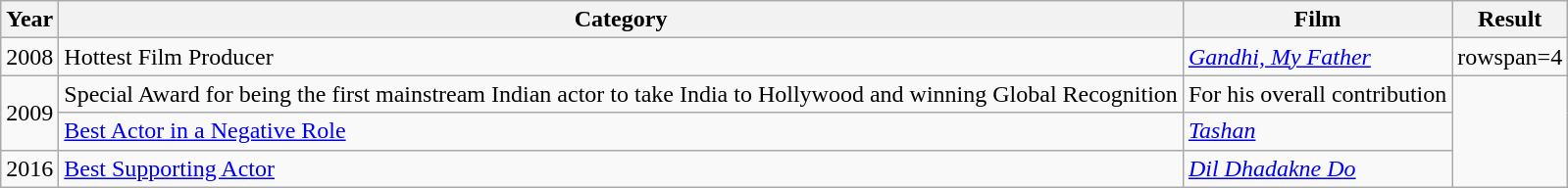<table class="wikitable sortable">
<tr>
<th>Year</th>
<th>Category</th>
<th>Film</th>
<th>Result</th>
</tr>
<tr>
<td>2008</td>
<td>Hottest Film Producer</td>
<td><em><a href='#'>Gandhi, My Father</a></em></td>
<td>rowspan=4 </td>
</tr>
<tr>
<td rowspan="2">2009</td>
<td>Special Award for being the first mainstream Indian actor to take India to Hollywood and winning Global Recognition</td>
<td>For his overall contribution</td>
</tr>
<tr>
<td><a href='#'>Best Actor in a Negative Role</a></td>
<td><em><a href='#'>Tashan</a></em></td>
</tr>
<tr>
<td>2016</td>
<td><a href='#'>Best Supporting Actor</a></td>
<td><em><a href='#'>Dil Dhadakne Do</a></em></td>
</tr>
</table>
